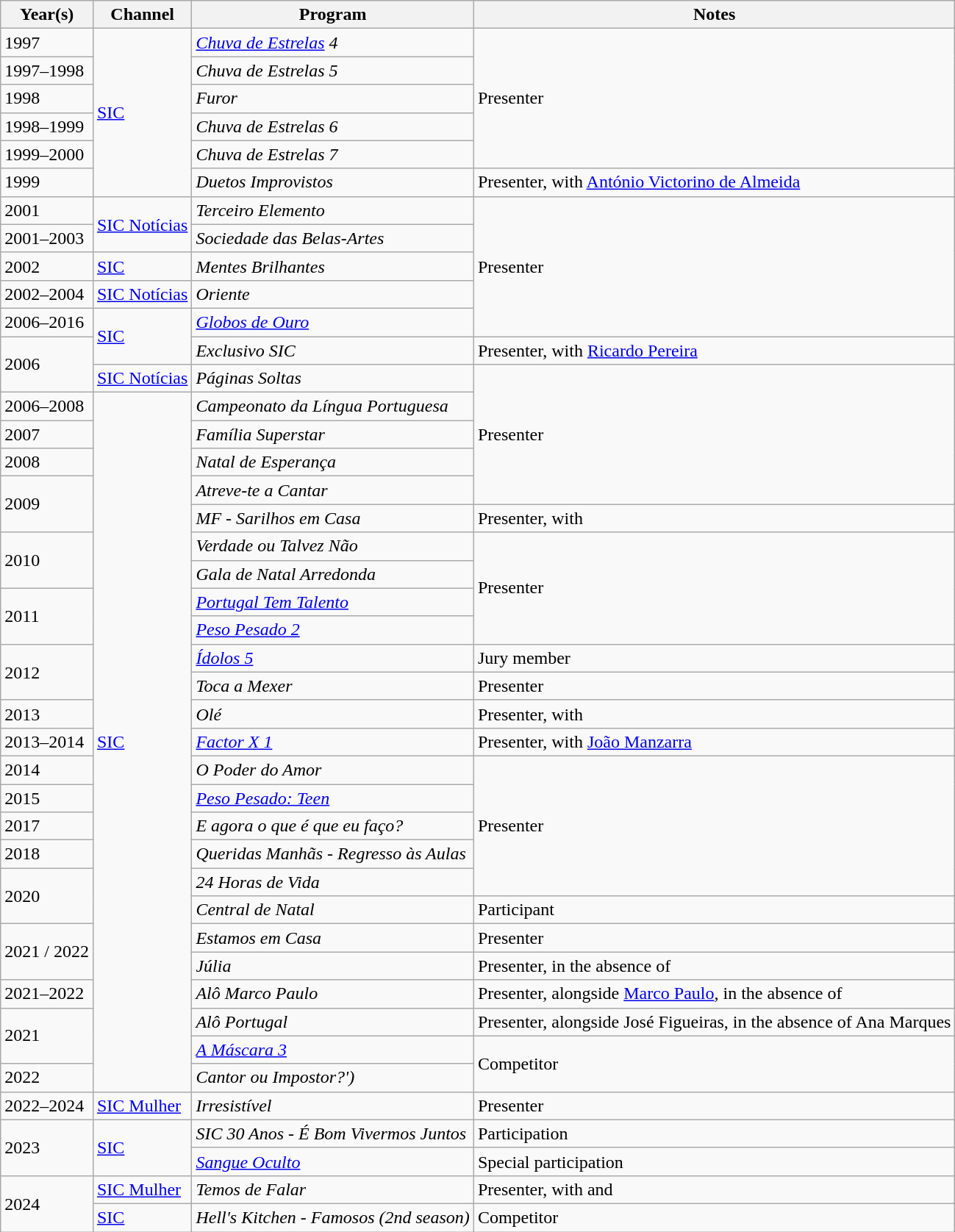<table class="wikitable">
<tr>
<th>Year(s)</th>
<th>Channel</th>
<th>Program</th>
<th>Notes</th>
</tr>
<tr>
<td>1997</td>
<td rowspan="6"><a href='#'>SIC</a></td>
<td><em><a href='#'>Chuva de Estrelas</a> 4</em></td>
<td rowspan="5">Presenter</td>
</tr>
<tr>
<td>1997–1998</td>
<td><em>Chuva de Estrelas 5</em></td>
</tr>
<tr>
<td>1998</td>
<td><em>Furor</em></td>
</tr>
<tr>
<td>1998–1999</td>
<td><em>Chuva de Estrelas 6</em></td>
</tr>
<tr>
<td>1999–2000</td>
<td><em>Chuva de Estrelas 7</em></td>
</tr>
<tr>
<td>1999</td>
<td><em>Duetos Improvistos</em></td>
<td>Presenter, with <a href='#'>António Victorino de Almeida</a></td>
</tr>
<tr>
<td>2001</td>
<td rowspan="2"><a href='#'>SIC Notícias</a></td>
<td><em>Terceiro Elemento</em></td>
<td rowspan="5">Presenter</td>
</tr>
<tr>
<td>2001–2003</td>
<td><em>Sociedade das Belas-Artes</em></td>
</tr>
<tr>
<td>2002</td>
<td><a href='#'>SIC</a></td>
<td><em>Mentes Brilhantes</em></td>
</tr>
<tr>
<td>2002–2004</td>
<td><a href='#'>SIC Notícias</a></td>
<td><em>Oriente</em></td>
</tr>
<tr>
<td>2006–2016</td>
<td rowspan="2"><a href='#'>SIC</a></td>
<td><a href='#'><em>Globos de Ouro</em></a></td>
</tr>
<tr>
<td rowspan="2">2006</td>
<td><em>Exclusivo SIC</em></td>
<td>Presenter, with <a href='#'>Ricardo Pereira</a></td>
</tr>
<tr>
<td><a href='#'>SIC Notícias</a></td>
<td><em>Páginas Soltas</em></td>
<td rowspan="5">Presenter</td>
</tr>
<tr>
<td>2006–2008</td>
<td rowspan="25"><a href='#'>SIC</a></td>
<td><em>Campeonato da Língua Portuguesa</em></td>
</tr>
<tr>
<td>2007</td>
<td><em>Família Superstar</em></td>
</tr>
<tr>
<td>2008</td>
<td><em>Natal de Esperança</em></td>
</tr>
<tr>
<td rowspan="2">2009</td>
<td><em>Atreve-te a Cantar</em></td>
</tr>
<tr>
<td><em>MF - Sarilhos em Casa</em></td>
<td>Presenter, with </td>
</tr>
<tr>
<td rowspan="2">2010</td>
<td><em>Verdade ou Talvez Não</em></td>
<td rowspan="4">Presenter</td>
</tr>
<tr>
<td><em>Gala de Natal Arredonda</em></td>
</tr>
<tr>
<td rowspan="2">2011</td>
<td><em><a href='#'>Portugal Tem Talento</a></em></td>
</tr>
<tr>
<td><em><a href='#'>Peso Pesado 2</a></em></td>
</tr>
<tr>
<td rowspan="2">2012</td>
<td><a href='#'><em>Ídolos 5</em></a></td>
<td>Jury member</td>
</tr>
<tr>
<td><em>Toca a Mexer</em></td>
<td>Presenter</td>
</tr>
<tr>
<td>2013</td>
<td><em>Olé</em></td>
<td>Presenter, with </td>
</tr>
<tr>
<td>2013–2014</td>
<td><a href='#'><em>Factor X 1</em></a></td>
<td>Presenter, with <a href='#'>João Manzarra</a></td>
</tr>
<tr>
<td>2014</td>
<td><em>O Poder do Amor</em></td>
<td rowspan="5">Presenter</td>
</tr>
<tr>
<td>2015</td>
<td><a href='#'><em>Peso Pesado: Teen</em></a></td>
</tr>
<tr>
<td>2017</td>
<td><em>E agora o que é que eu faço?</em></td>
</tr>
<tr>
<td>2018</td>
<td><em>Queridas Manhãs - Regresso às Aulas</em></td>
</tr>
<tr>
<td rowspan="2">2020</td>
<td><em>24 Horas de Vida</em></td>
</tr>
<tr>
<td><em>Central de Natal</em></td>
<td>Participant</td>
</tr>
<tr>
<td rowspan="2">2021 / 2022</td>
<td><em>Estamos em Casa</em></td>
<td>Presenter</td>
</tr>
<tr>
<td><em>Júlia</em></td>
<td>Presenter, in the absence of </td>
</tr>
<tr>
<td>2021–2022</td>
<td><em>Alô Marco Paulo</em></td>
<td>Presenter, alongside <a href='#'>Marco Paulo</a>, in the absence of </td>
</tr>
<tr>
<td rowspan="2">2021</td>
<td><em>Alô Portugal</em></td>
<td>Presenter, alongside José Figueiras, in the absence of Ana Marques</td>
</tr>
<tr>
<td><a href='#'><em>A Máscara 3</em></a></td>
<td rowspan="2">Competitor</td>
</tr>
<tr>
<td>2022</td>
<td><em>Cantor ou Impostor?')</em></td>
</tr>
<tr>
<td>2022–2024</td>
<td><a href='#'>SIC Mulher</a></td>
<td><em>Irresistível</em></td>
<td>Presenter</td>
</tr>
<tr>
<td rowspan="2">2023</td>
<td rowspan="2"><a href='#'>SIC</a></td>
<td><em>SIC 30 Anos - É Bom Vivermos Juntos</em></td>
<td>Participation</td>
</tr>
<tr>
<td><em><a href='#'>Sangue Oculto</a></em></td>
<td>Special participation</td>
</tr>
<tr>
<td rowspan="2">2024</td>
<td><a href='#'>SIC Mulher</a></td>
<td><em>Temos de Falar</em></td>
<td>Presenter, with  and </td>
</tr>
<tr>
<td><a href='#'>SIC</a></td>
<td><em>Hell's Kitchen - Famosos (2nd season)</em></td>
<td>Competitor</td>
</tr>
</table>
